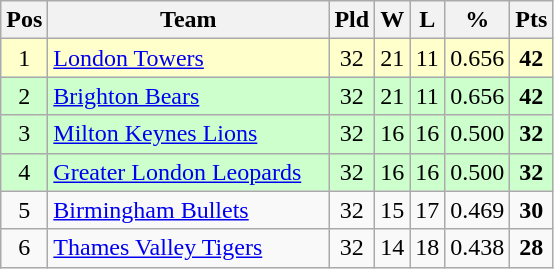<table class="wikitable" style="text-align: center;">
<tr>
<th>Pos</th>
<th scope="col" style="width: 180px;">Team</th>
<th>Pld</th>
<th>W</th>
<th>L</th>
<th>%</th>
<th>Pts</th>
</tr>
<tr style="background: #ffffcc;">
<td>1</td>
<td style="text-align:left;"><a href='#'>London Towers</a></td>
<td>32</td>
<td>21</td>
<td>11</td>
<td>0.656</td>
<td><strong>42</strong></td>
</tr>
<tr style="background: #ccffcc;">
<td>2</td>
<td style="text-align:left;"><a href='#'>Brighton Bears</a></td>
<td>32</td>
<td>21</td>
<td>11</td>
<td>0.656</td>
<td><strong>42</strong></td>
</tr>
<tr style="background: #ccffcc;">
<td>3</td>
<td style="text-align:left;"><a href='#'>Milton Keynes Lions</a></td>
<td>32</td>
<td>16</td>
<td>16</td>
<td>0.500</td>
<td><strong>32</strong></td>
</tr>
<tr style="background: #ccffcc;">
<td>4</td>
<td style="text-align:left;"><a href='#'>Greater London Leopards</a></td>
<td>32</td>
<td>16</td>
<td>16</td>
<td>0.500</td>
<td><strong>32</strong></td>
</tr>
<tr style="background: ;">
<td>5</td>
<td style="text-align:left;"><a href='#'>Birmingham Bullets</a></td>
<td>32</td>
<td>15</td>
<td>17</td>
<td>0.469</td>
<td><strong>30</strong></td>
</tr>
<tr style="background: ;">
<td>6</td>
<td style="text-align:left;"><a href='#'>Thames Valley Tigers</a></td>
<td>32</td>
<td>14</td>
<td>18</td>
<td>0.438</td>
<td><strong>28</strong></td>
</tr>
</table>
